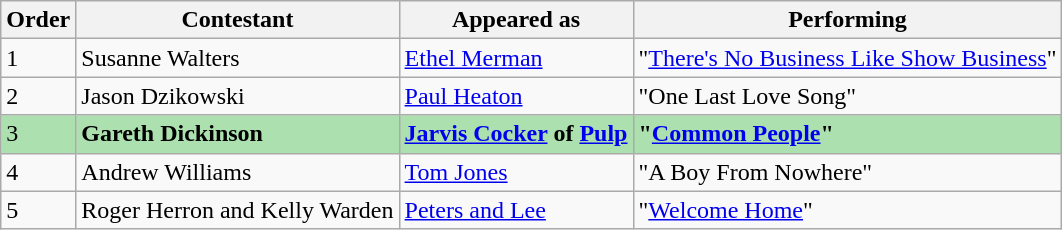<table class="wikitable">
<tr>
<th>Order</th>
<th>Contestant</th>
<th>Appeared as</th>
<th>Performing</th>
</tr>
<tr>
<td>1</td>
<td>Susanne Walters</td>
<td><a href='#'>Ethel Merman</a></td>
<td>"<a href='#'>There's No Business Like Show Business</a>"</td>
</tr>
<tr>
<td>2</td>
<td>Jason Dzikowski</td>
<td><a href='#'>Paul Heaton</a></td>
<td>"One Last Love Song"</td>
</tr>
<tr style="background:#ACE1AF;">
<td>3</td>
<td><strong>Gareth Dickinson</strong></td>
<td><strong><a href='#'>Jarvis Cocker</a> of <a href='#'>Pulp</a></strong></td>
<td><strong>"<a href='#'>Common People</a>"</strong></td>
</tr>
<tr>
<td>4</td>
<td>Andrew Williams</td>
<td><a href='#'>Tom Jones</a></td>
<td>"A Boy From Nowhere"</td>
</tr>
<tr>
<td>5</td>
<td>Roger Herron and Kelly Warden</td>
<td><a href='#'>Peters and Lee</a></td>
<td>"<a href='#'>Welcome Home</a>"</td>
</tr>
</table>
